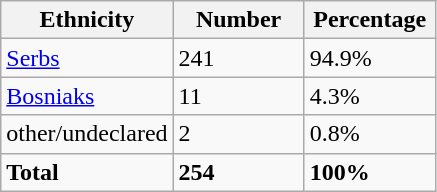<table class="wikitable">
<tr>
<th width="100px">Ethnicity</th>
<th width="80px">Number</th>
<th width="80px">Percentage</th>
</tr>
<tr>
<td><a href='#'>Serbs</a></td>
<td>241</td>
<td>94.9%</td>
</tr>
<tr>
<td><a href='#'>Bosniaks</a></td>
<td>11</td>
<td>4.3%</td>
</tr>
<tr>
<td>other/undeclared</td>
<td>2</td>
<td>0.8%</td>
</tr>
<tr>
<td><strong>Total</strong></td>
<td><strong>254</strong></td>
<td><strong>100%</strong></td>
</tr>
</table>
